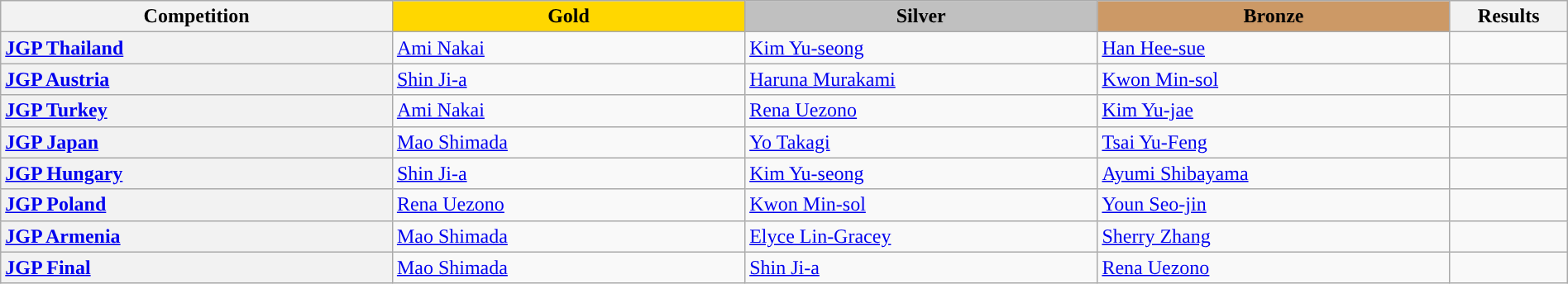<table class="wikitable unsortable" style="text-align:left; width:100%;">
<tr>
<th scope="col" style="text-align:center; width:25%;">Competition</th>
<td scope="col" style="text-align:center; width:22.5%; background:gold"><strong>Gold</strong></td>
<td scope="col" style="text-align:center; width:22.5%; background:silver"><strong>Silver</strong></td>
<td scope="col" style="text-align:center; width:22.5%; background:#c96"><strong>Bronze</strong></td>
<th scope="col" style="text-align:center; width:7.5%;">Results</th>
</tr>
<tr>
<th scope="row" style="text-align:left">  <a href='#'>JGP Thailand</a></th>
<td> <a href='#'>Ami Nakai</a></td>
<td> <a href='#'>Kim Yu-seong</a></td>
<td> <a href='#'>Han Hee-sue</a></td>
<td></td>
</tr>
<tr>
<th scope="row" style="text-align:left"> <a href='#'>JGP Austria</a></th>
<td> <a href='#'>Shin Ji-a</a></td>
<td> <a href='#'>Haruna Murakami</a></td>
<td> <a href='#'>Kwon Min-sol</a></td>
<td></td>
</tr>
<tr>
<th scope="row" style="text-align:left"> <a href='#'>JGP Turkey</a></th>
<td> <a href='#'>Ami Nakai</a></td>
<td> <a href='#'>Rena Uezono</a></td>
<td> <a href='#'>Kim Yu-jae</a></td>
<td></td>
</tr>
<tr>
<th scope="row" style="text-align:left"> <a href='#'>JGP Japan</a></th>
<td> <a href='#'>Mao Shimada</a></td>
<td> <a href='#'>Yo Takagi</a></td>
<td> <a href='#'>Tsai Yu-Feng</a></td>
<td></td>
</tr>
<tr>
<th scope="row" style="text-align:left"> <a href='#'>JGP Hungary</a></th>
<td> <a href='#'>Shin Ji-a</a></td>
<td> <a href='#'>Kim Yu-seong</a></td>
<td> <a href='#'>Ayumi Shibayama</a></td>
<td></td>
</tr>
<tr>
<th scope="row" style="text-align:left"> <a href='#'>JGP Poland</a></th>
<td> <a href='#'>Rena Uezono</a></td>
<td> <a href='#'>Kwon Min-sol</a></td>
<td> <a href='#'>Youn Seo-jin</a></td>
<td></td>
</tr>
<tr>
<th scope="row" style="text-align:left"> <a href='#'>JGP Armenia</a></th>
<td> <a href='#'>Mao Shimada</a></td>
<td> <a href='#'>Elyce Lin-Gracey</a></td>
<td> <a href='#'>Sherry Zhang</a></td>
<td></td>
</tr>
<tr>
<th scope="row" style="text-align:left"> <a href='#'>JGP Final</a></th>
<td> <a href='#'>Mao Shimada</a></td>
<td> <a href='#'>Shin Ji-a</a></td>
<td> <a href='#'>Rena Uezono</a></td>
<td><br></td>
</tr>
</table>
